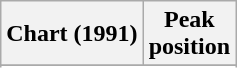<table class="wikitable plainrowheaders" style="text-align:center">
<tr>
<th>Chart (1991)</th>
<th>Peak<br>position</th>
</tr>
<tr>
</tr>
<tr>
</tr>
</table>
